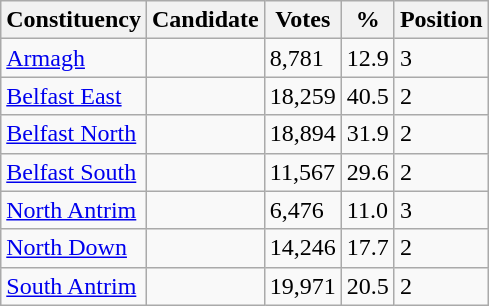<table class="wikitable sortable">
<tr>
<th>Constituency</th>
<th>Candidate</th>
<th>Votes</th>
<th>%</th>
<th>Position</th>
</tr>
<tr>
<td><a href='#'>Armagh</a></td>
<td></td>
<td>8,781</td>
<td>12.9</td>
<td>3</td>
</tr>
<tr>
<td><a href='#'>Belfast East</a></td>
<td></td>
<td>18,259</td>
<td>40.5</td>
<td>2</td>
</tr>
<tr>
<td><a href='#'>Belfast North</a></td>
<td></td>
<td>18,894</td>
<td>31.9</td>
<td>2</td>
</tr>
<tr>
<td><a href='#'>Belfast South</a></td>
<td></td>
<td>11,567</td>
<td>29.6</td>
<td>2</td>
</tr>
<tr>
<td><a href='#'>North Antrim</a></td>
<td></td>
<td>6,476</td>
<td>11.0</td>
<td>3</td>
</tr>
<tr>
<td><a href='#'>North Down</a></td>
<td></td>
<td>14,246</td>
<td>17.7</td>
<td>2</td>
</tr>
<tr>
<td><a href='#'>South Antrim</a></td>
<td></td>
<td>19,971</td>
<td>20.5</td>
<td>2</td>
</tr>
</table>
